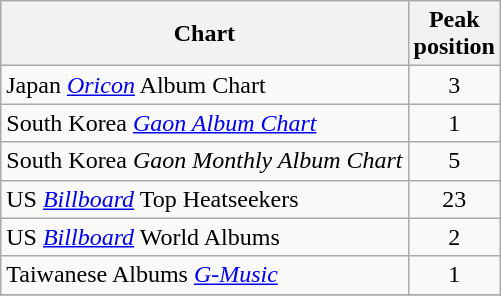<table class="wikitable">
<tr>
<th>Chart</th>
<th>Peak<br>position</th>
</tr>
<tr>
<td>Japan <em><a href='#'>Oricon</a></em> Album Chart</td>
<td style="text-align:center;">3</td>
</tr>
<tr>
<td>South Korea <em><a href='#'>Gaon Album Chart</a></em></td>
<td style="text-align:center;">1</td>
</tr>
<tr>
<td>South Korea <em>Gaon Monthly Album Chart</em></td>
<td style="text-align:center;">5</td>
</tr>
<tr>
<td>US <em><a href='#'>Billboard</a></em> Top Heatseekers</td>
<td style="text-align:center;">23</td>
</tr>
<tr>
<td>US <em><a href='#'>Billboard</a></em> World Albums</td>
<td style="text-align:center;">2</td>
</tr>
<tr>
<td>Taiwanese Albums <em><a href='#'>G-Music</a></em></td>
<td style="text-align:center;">1</td>
</tr>
<tr>
</tr>
</table>
